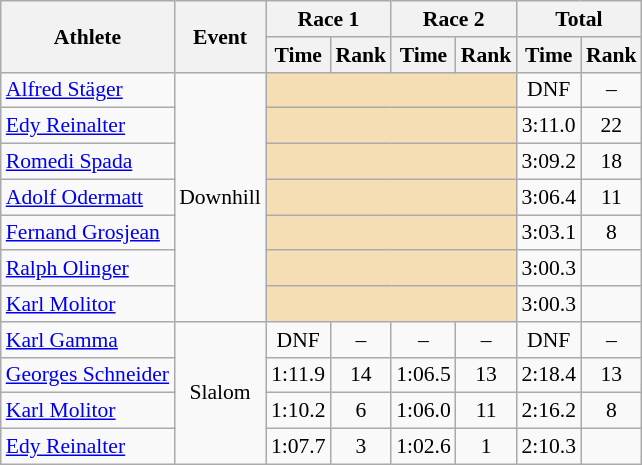<table class="wikitable" style="font-size:90%; text-align:center;">
<tr>
<th rowspan="2">Athlete</th>
<th rowspan="2">Event</th>
<th colspan="2">Race 1</th>
<th colspan="2">Race 2</th>
<th colspan="2">Total</th>
</tr>
<tr>
<th>Time</th>
<th>Rank</th>
<th>Time</th>
<th>Rank</th>
<th>Time</th>
<th>Rank</th>
</tr>
<tr>
<td style="text-align:left;"><a href='#'>Alfred Stäger</a></td>
<td rowspan="7">Downhill</td>
<td colspan="4" bgcolor="wheat"></td>
<td>DNF</td>
<td>–</td>
</tr>
<tr>
<td style="text-align:left;"><a href='#'>Edy Reinalter</a></td>
<td colspan="4" bgcolor="wheat"></td>
<td>3:11.0</td>
<td>22</td>
</tr>
<tr>
<td style="text-align:left;"><a href='#'>Romedi Spada</a></td>
<td colspan="4" bgcolor="wheat"></td>
<td>3:09.2</td>
<td>18</td>
</tr>
<tr>
<td style="text-align:left;"><a href='#'>Adolf Odermatt</a></td>
<td colspan="4" bgcolor="wheat"></td>
<td>3:06.4</td>
<td>11</td>
</tr>
<tr>
<td style="text-align:left;"><a href='#'>Fernand Grosjean</a></td>
<td colspan="4" bgcolor="wheat"></td>
<td>3:03.1</td>
<td>8</td>
</tr>
<tr>
<td style="text-align:left;"><a href='#'>Ralph Olinger</a></td>
<td colspan="4" bgcolor="wheat"></td>
<td>3:00.3</td>
<td></td>
</tr>
<tr>
<td style="text-align:left;"><a href='#'>Karl Molitor</a></td>
<td colspan="4" bgcolor="wheat"></td>
<td>3:00.3</td>
<td></td>
</tr>
<tr>
<td style="text-align:left;"><a href='#'>Karl Gamma</a></td>
<td rowspan="4">Slalom</td>
<td>DNF</td>
<td>–</td>
<td>–</td>
<td>–</td>
<td>DNF</td>
<td>–</td>
</tr>
<tr>
<td style="text-align:left;"><a href='#'>Georges Schneider</a></td>
<td>1:11.9</td>
<td>14</td>
<td>1:06.5</td>
<td>13</td>
<td>2:18.4</td>
<td>13</td>
</tr>
<tr>
<td style="text-align:left;"><a href='#'>Karl Molitor</a></td>
<td>1:10.2</td>
<td>6</td>
<td>1:06.0</td>
<td>11</td>
<td>2:16.2</td>
<td>8</td>
</tr>
<tr>
<td style="text-align:left;"><a href='#'>Edy Reinalter</a></td>
<td>1:07.7</td>
<td>3</td>
<td>1:02.6</td>
<td>1</td>
<td>2:10.3</td>
<td></td>
</tr>
</table>
